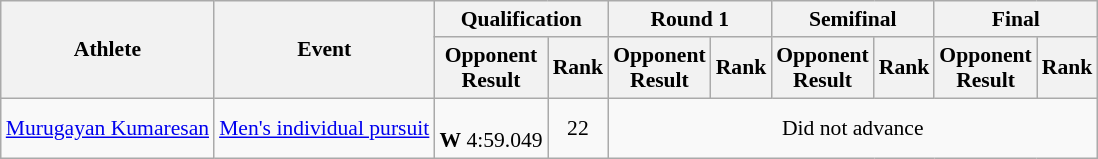<table class=wikitable style="font-size:90%">
<tr>
<th rowspan=2>Athlete</th>
<th rowspan=2>Event</th>
<th colspan=2>Qualification</th>
<th colspan=2>Round 1</th>
<th colspan=2>Semifinal</th>
<th colspan=2>Final</th>
</tr>
<tr>
<th>Opponent<br>Result</th>
<th>Rank</th>
<th>Opponent<br>Result</th>
<th>Rank</th>
<th>Opponent<br>Result</th>
<th>Rank</th>
<th>Opponent<br>Result</th>
<th>Rank</th>
</tr>
<tr align=center>
<td align=left><a href='#'>Murugayan Kumaresan</a></td>
<td align=left><a href='#'>Men's individual pursuit</a></td>
<td><br><strong>W</strong> 4:59.049</td>
<td>22</td>
<td colspan=6>Did not advance</td>
</tr>
</table>
